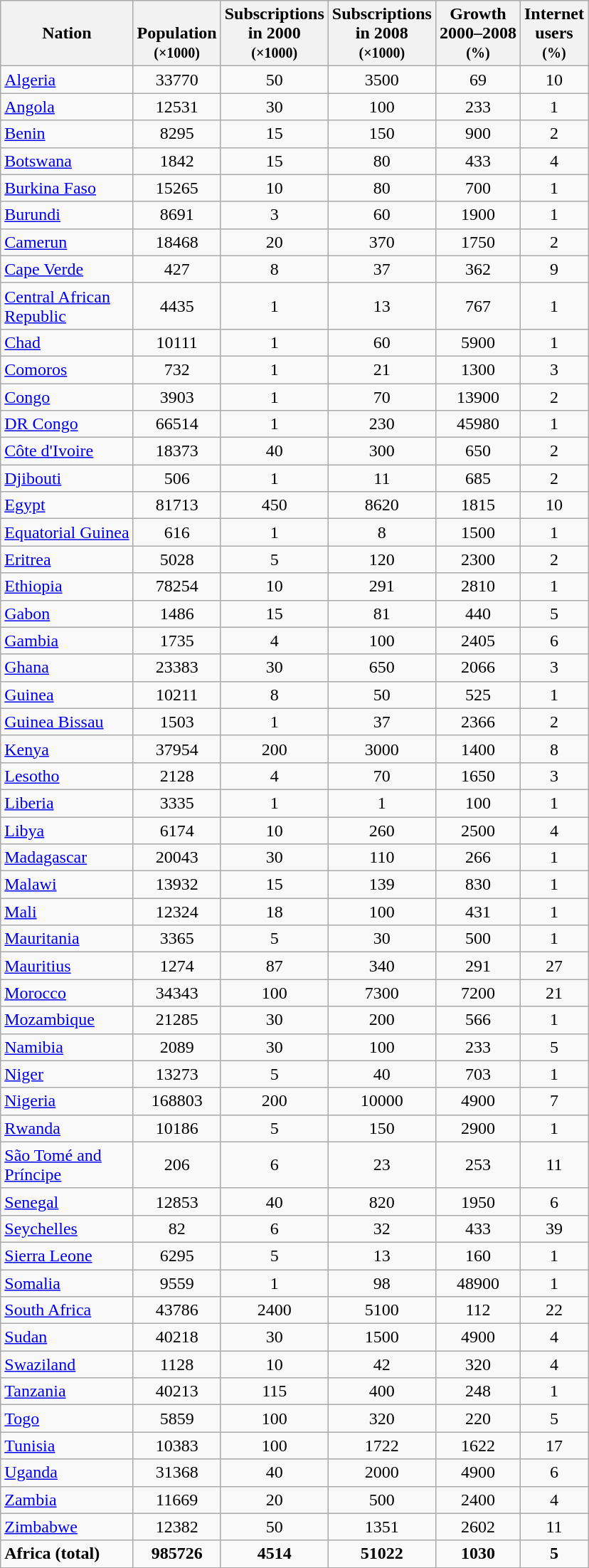<table class="wikitable sortable" style="text-align:center;">
<tr>
<th>Nation</th>
<th><br>Population<br><small>(×1000)</small></th>
<th>Subscriptions<br>in 2000<br><small>(×1000)</small></th>
<th>Subscriptions<br>in 2008<br><small>(×1000)</small></th>
<th>Growth<br>2000–2008<br><small>(%)</small></th>
<th>Internet<br>users<br><small>(%)</small></th>
</tr>
<tr>
<td align=left><a href='#'>Algeria</a></td>
<td>33770</td>
<td>50</td>
<td>3500</td>
<td>69</td>
<td>10</td>
</tr>
<tr>
<td align=left><a href='#'>Angola</a></td>
<td>12531</td>
<td>30</td>
<td>100</td>
<td>233</td>
<td>1</td>
</tr>
<tr>
<td align=left><a href='#'>Benin</a></td>
<td>8295</td>
<td>15</td>
<td>150</td>
<td>900</td>
<td>2</td>
</tr>
<tr>
<td align=left><a href='#'>Botswana</a></td>
<td>1842</td>
<td>15</td>
<td>80</td>
<td>433</td>
<td>4</td>
</tr>
<tr>
<td align=left><a href='#'>Burkina Faso</a></td>
<td>15265</td>
<td>10</td>
<td>80</td>
<td>700</td>
<td>1</td>
</tr>
<tr>
<td align=left><a href='#'>Burundi</a></td>
<td>8691</td>
<td>3</td>
<td>60</td>
<td>1900</td>
<td>1</td>
</tr>
<tr>
<td align=left><a href='#'>Camerun</a></td>
<td>18468</td>
<td>20</td>
<td>370</td>
<td>1750</td>
<td>2</td>
</tr>
<tr>
<td align=left><a href='#'>Cape Verde</a></td>
<td>427</td>
<td>8</td>
<td>37</td>
<td>362</td>
<td>9</td>
</tr>
<tr>
<td align=left><a href='#'>Central African<br>Republic</a></td>
<td>4435</td>
<td>1</td>
<td>13</td>
<td>767</td>
<td>1</td>
</tr>
<tr>
<td align=left><a href='#'>Chad</a></td>
<td>10111</td>
<td>1</td>
<td>60</td>
<td>5900</td>
<td>1</td>
</tr>
<tr>
<td align=left><a href='#'>Comoros</a></td>
<td>732</td>
<td>1</td>
<td>21</td>
<td>1300</td>
<td>3</td>
</tr>
<tr>
<td align=left><a href='#'>Congo</a></td>
<td>3903</td>
<td>1</td>
<td>70</td>
<td>13900</td>
<td>2</td>
</tr>
<tr>
<td align=left><a href='#'>DR Congo</a></td>
<td>66514</td>
<td>1</td>
<td>230</td>
<td>45980</td>
<td>1</td>
</tr>
<tr>
<td align=left><a href='#'>Côte d'Ivoire</a></td>
<td>18373</td>
<td>40</td>
<td>300</td>
<td>650</td>
<td>2</td>
</tr>
<tr>
<td align=left><a href='#'>Djibouti</a></td>
<td>506</td>
<td>1</td>
<td>11</td>
<td>685</td>
<td>2</td>
</tr>
<tr>
<td align=left><a href='#'>Egypt</a></td>
<td>81713</td>
<td>450</td>
<td>8620</td>
<td>1815</td>
<td>10</td>
</tr>
<tr>
<td align=left><a href='#'>Equatorial Guinea</a></td>
<td>616</td>
<td>1</td>
<td>8</td>
<td>1500</td>
<td>1</td>
</tr>
<tr>
<td align=left><a href='#'>Eritrea</a></td>
<td>5028</td>
<td>5</td>
<td>120</td>
<td>2300</td>
<td>2</td>
</tr>
<tr>
<td align=left><a href='#'>Ethiopia</a></td>
<td>78254</td>
<td>10</td>
<td>291</td>
<td>2810</td>
<td>1</td>
</tr>
<tr>
<td align=left><a href='#'>Gabon</a></td>
<td>1486</td>
<td>15</td>
<td>81</td>
<td>440</td>
<td>5</td>
</tr>
<tr>
<td align=left><a href='#'>Gambia</a></td>
<td>1735</td>
<td>4</td>
<td>100</td>
<td>2405</td>
<td>6</td>
</tr>
<tr>
<td align=left><a href='#'>Ghana</a></td>
<td>23383</td>
<td>30</td>
<td>650</td>
<td>2066</td>
<td>3</td>
</tr>
<tr>
<td align=left><a href='#'>Guinea</a></td>
<td>10211</td>
<td>8</td>
<td>50</td>
<td>525</td>
<td>1</td>
</tr>
<tr>
<td align=left><a href='#'>Guinea Bissau</a></td>
<td>1503</td>
<td>1</td>
<td>37</td>
<td>2366</td>
<td>2</td>
</tr>
<tr>
<td align=left><a href='#'>Kenya</a></td>
<td>37954</td>
<td>200</td>
<td>3000</td>
<td>1400</td>
<td>8</td>
</tr>
<tr>
<td align=left><a href='#'>Lesotho</a></td>
<td>2128</td>
<td>4</td>
<td>70</td>
<td>1650</td>
<td>3</td>
</tr>
<tr>
<td align=left><a href='#'>Liberia</a></td>
<td>3335</td>
<td>1</td>
<td>1</td>
<td>100</td>
<td>1</td>
</tr>
<tr>
<td align=left><a href='#'>Libya</a></td>
<td>6174</td>
<td>10</td>
<td>260</td>
<td>2500</td>
<td>4</td>
</tr>
<tr>
<td align=left><a href='#'>Madagascar</a></td>
<td>20043</td>
<td>30</td>
<td>110</td>
<td>266</td>
<td>1</td>
</tr>
<tr>
<td align=left><a href='#'>Malawi</a></td>
<td>13932</td>
<td>15</td>
<td>139</td>
<td>830</td>
<td>1</td>
</tr>
<tr>
<td align=left><a href='#'>Mali</a></td>
<td>12324</td>
<td>18</td>
<td>100</td>
<td>431</td>
<td>1</td>
</tr>
<tr>
<td align=left><a href='#'>Mauritania</a></td>
<td>3365</td>
<td>5</td>
<td>30</td>
<td>500</td>
<td>1</td>
</tr>
<tr>
<td align=left><a href='#'>Mauritius</a></td>
<td>1274</td>
<td>87</td>
<td>340</td>
<td>291</td>
<td>27</td>
</tr>
<tr>
<td align=left><a href='#'>Morocco</a></td>
<td>34343</td>
<td>100</td>
<td>7300</td>
<td>7200</td>
<td>21</td>
</tr>
<tr>
<td align=left><a href='#'>Mozambique</a></td>
<td>21285</td>
<td>30</td>
<td>200</td>
<td>566</td>
<td>1</td>
</tr>
<tr>
<td align=left><a href='#'>Namibia</a></td>
<td>2089</td>
<td>30</td>
<td>100</td>
<td>233</td>
<td>5</td>
</tr>
<tr>
<td align=left><a href='#'>Niger</a></td>
<td>13273</td>
<td>5</td>
<td>40</td>
<td>703</td>
<td>1</td>
</tr>
<tr>
<td align=left><a href='#'>Nigeria</a></td>
<td>168803</td>
<td>200</td>
<td>10000</td>
<td>4900</td>
<td>7</td>
</tr>
<tr>
<td align=left><a href='#'>Rwanda</a></td>
<td>10186</td>
<td>5</td>
<td>150</td>
<td>2900</td>
<td>1</td>
</tr>
<tr>
<td align=left><a href='#'>São Tomé and<br>Príncipe</a></td>
<td>206</td>
<td>6</td>
<td>23</td>
<td>253</td>
<td>11</td>
</tr>
<tr>
<td align=left><a href='#'>Senegal</a></td>
<td>12853</td>
<td>40</td>
<td>820</td>
<td>1950</td>
<td>6</td>
</tr>
<tr>
<td align=left><a href='#'>Seychelles</a></td>
<td>82</td>
<td>6</td>
<td>32</td>
<td>433</td>
<td>39</td>
</tr>
<tr>
<td align=left><a href='#'>Sierra Leone</a></td>
<td>6295</td>
<td>5</td>
<td>13</td>
<td>160</td>
<td>1</td>
</tr>
<tr>
<td align=left><a href='#'>Somalia</a></td>
<td>9559</td>
<td>1</td>
<td>98</td>
<td>48900</td>
<td>1</td>
</tr>
<tr>
<td align=left><a href='#'>South Africa</a></td>
<td>43786</td>
<td>2400</td>
<td>5100</td>
<td>112</td>
<td>22</td>
</tr>
<tr>
<td align=left><a href='#'>Sudan</a></td>
<td>40218</td>
<td>30</td>
<td>1500</td>
<td>4900</td>
<td>4</td>
</tr>
<tr>
<td align=left><a href='#'>Swaziland</a></td>
<td>1128</td>
<td>10</td>
<td>42</td>
<td>320</td>
<td>4</td>
</tr>
<tr>
<td align=left><a href='#'>Tanzania</a></td>
<td>40213</td>
<td>115</td>
<td>400</td>
<td>248</td>
<td>1</td>
</tr>
<tr>
<td align=left><a href='#'>Togo</a></td>
<td>5859</td>
<td>100</td>
<td>320</td>
<td>220</td>
<td>5</td>
</tr>
<tr>
<td align=left><a href='#'>Tunisia</a></td>
<td>10383</td>
<td>100</td>
<td>1722</td>
<td>1622</td>
<td>17</td>
</tr>
<tr>
<td align=left><a href='#'>Uganda</a></td>
<td>31368</td>
<td>40</td>
<td>2000</td>
<td>4900</td>
<td>6</td>
</tr>
<tr>
<td align=left><a href='#'>Zambia</a></td>
<td>11669</td>
<td>20</td>
<td>500</td>
<td>2400</td>
<td>4</td>
</tr>
<tr>
<td align=left><a href='#'>Zimbabwe</a></td>
<td>12382</td>
<td>50</td>
<td>1351</td>
<td>2602</td>
<td>11</td>
</tr>
<tr>
<td align=left><strong>Africa (total)</strong></td>
<td><strong>985726</strong></td>
<td><strong>4514</strong></td>
<td><strong>51022</strong></td>
<td><strong>1030</strong></td>
<td><strong>5</strong></td>
</tr>
</table>
